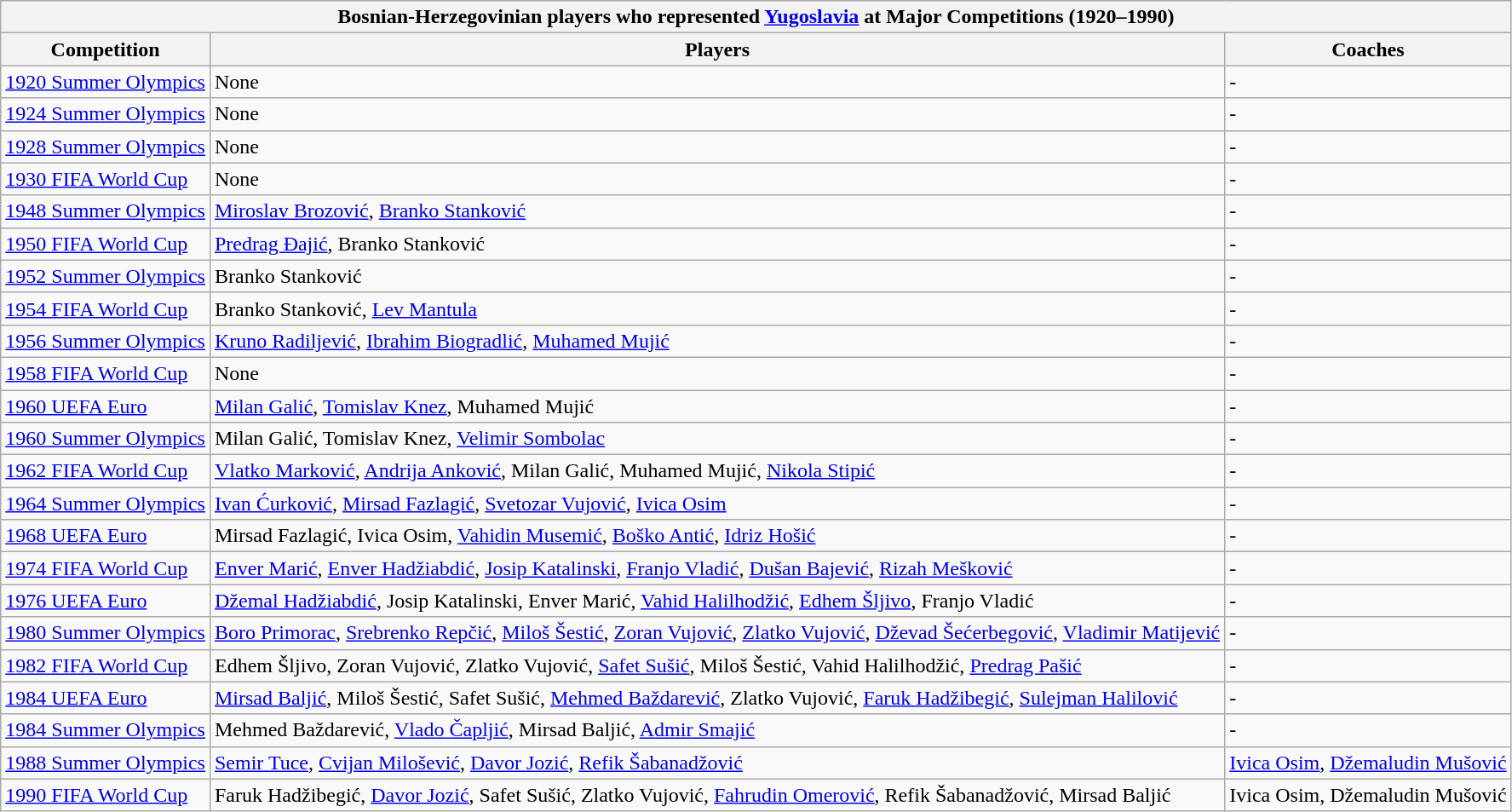<table class="wikitable collapsible" style="text-align: left;">
<tr>
<th colspan=3>Bosnian-Herzegovinian players who represented <a href='#'>Yugoslavia</a> at Major Competitions (1920–1990)</th>
</tr>
<tr>
<th>Competition</th>
<th>Players</th>
<th>Coaches</th>
</tr>
<tr>
<td> <a href='#'>1920 Summer Olympics</a></td>
<td>None</td>
<td>-</td>
</tr>
<tr>
<td> <a href='#'>1924 Summer Olympics</a></td>
<td>None</td>
<td>-</td>
</tr>
<tr>
<td> <a href='#'>1928 Summer Olympics</a></td>
<td>None</td>
<td>-</td>
</tr>
<tr>
<td> <a href='#'>1930 FIFA World Cup</a></td>
<td>None</td>
<td>-</td>
</tr>
<tr>
<td> <a href='#'>1948 Summer Olympics</a></td>
<td><a href='#'>Miroslav Brozović</a>, <a href='#'>Branko Stanković</a></td>
<td>-</td>
</tr>
<tr>
<td> <a href='#'>1950 FIFA World Cup</a></td>
<td><a href='#'>Predrag Đajić</a>, Branko Stanković</td>
<td>-</td>
</tr>
<tr>
<td> <a href='#'>1952 Summer Olympics</a></td>
<td>Branko Stanković</td>
<td>-</td>
</tr>
<tr>
<td> <a href='#'>1954 FIFA World Cup</a></td>
<td>Branko Stanković, <a href='#'>Lev Mantula</a></td>
<td>-</td>
</tr>
<tr>
<td> <a href='#'>1956 Summer Olympics</a></td>
<td><a href='#'>Kruno Radiljević</a>, <a href='#'>Ibrahim Biogradlić</a>, <a href='#'>Muhamed Mujić</a></td>
<td>-</td>
</tr>
<tr>
<td> <a href='#'>1958 FIFA World Cup</a></td>
<td>None</td>
<td>-</td>
</tr>
<tr>
<td> <a href='#'>1960 UEFA Euro</a></td>
<td><a href='#'>Milan Galić</a>, <a href='#'>Tomislav Knez</a>, Muhamed Mujić</td>
<td>-</td>
</tr>
<tr>
<td> <a href='#'>1960 Summer Olympics</a></td>
<td>Milan Galić, Tomislav Knez, <a href='#'>Velimir Sombolac</a></td>
<td>-</td>
</tr>
<tr>
<td> <a href='#'>1962 FIFA World Cup</a></td>
<td><a href='#'>Vlatko Marković</a>, <a href='#'>Andrija Anković</a>, Milan Galić, Muhamed Mujić, <a href='#'>Nikola Stipić</a></td>
<td>-</td>
</tr>
<tr>
<td> <a href='#'>1964 Summer Olympics</a></td>
<td><a href='#'>Ivan Ćurković</a>, <a href='#'>Mirsad Fazlagić</a>, <a href='#'>Svetozar Vujović</a>, <a href='#'>Ivica Osim</a></td>
<td>-</td>
</tr>
<tr>
<td> <a href='#'>1968 UEFA Euro</a></td>
<td>Mirsad Fazlagić, Ivica Osim, <a href='#'>Vahidin Musemić</a>, <a href='#'>Boško Antić</a>, <a href='#'>Idriz Hošić</a></td>
<td>-</td>
</tr>
<tr>
<td> <a href='#'>1974 FIFA World Cup</a></td>
<td><a href='#'>Enver Marić</a>, <a href='#'>Enver Hadžiabdić</a>, <a href='#'>Josip Katalinski</a>, <a href='#'>Franjo Vladić</a>, <a href='#'>Dušan Bajević</a>, <a href='#'>Rizah Mešković</a></td>
<td>-</td>
</tr>
<tr>
<td> <a href='#'>1976 UEFA Euro</a></td>
<td><a href='#'>Džemal Hadžiabdić</a>, Josip Katalinski, Enver Marić, <a href='#'>Vahid Halilhodžić</a>, <a href='#'>Edhem Šljivo</a>, Franjo Vladić</td>
<td>-</td>
</tr>
<tr>
<td> <a href='#'>1980 Summer Olympics</a></td>
<td><a href='#'>Boro Primorac</a>, <a href='#'>Srebrenko Repčić</a>, <a href='#'>Miloš Šestić</a>, <a href='#'>Zoran Vujović</a>, <a href='#'>Zlatko Vujović</a>, <a href='#'>Dževad Šećerbegović</a>, <a href='#'>Vladimir Matijević</a></td>
<td>-</td>
</tr>
<tr>
<td> <a href='#'>1982 FIFA World Cup</a></td>
<td>Edhem Šljivo, Zoran Vujović, Zlatko Vujović, <a href='#'>Safet Sušić</a>, Miloš Šestić, Vahid Halilhodžić, <a href='#'>Predrag Pašić</a></td>
<td>-</td>
</tr>
<tr>
<td> <a href='#'>1984 UEFA Euro</a></td>
<td><a href='#'>Mirsad Baljić</a>, Miloš Šestić, Safet Sušić, <a href='#'>Mehmed Baždarević</a>, Zlatko Vujović, <a href='#'>Faruk Hadžibegić</a>, <a href='#'>Sulejman Halilović</a></td>
<td>-</td>
</tr>
<tr>
<td> <a href='#'>1984 Summer Olympics</a></td>
<td>Mehmed Baždarević, <a href='#'>Vlado Čapljić</a>, Mirsad Baljić, <a href='#'>Admir Smajić</a></td>
<td>-</td>
</tr>
<tr>
<td> <a href='#'>1988 Summer Olympics</a></td>
<td><a href='#'>Semir Tuce</a>, <a href='#'>Cvijan Milošević</a>, <a href='#'>Davor Jozić</a>, <a href='#'>Refik Šabanadžović</a></td>
<td><a href='#'>Ivica Osim</a>, <a href='#'>Džemaludin Mušović</a></td>
</tr>
<tr>
<td> <a href='#'>1990 FIFA World Cup</a></td>
<td>Faruk Hadžibegić, <a href='#'>Davor Jozić</a>, Safet Sušić, Zlatko Vujović, <a href='#'>Fahrudin Omerović</a>, Refik Šabanadžović, Mirsad Baljić</td>
<td>Ivica Osim, Džemaludin Mušović</td>
</tr>
</table>
